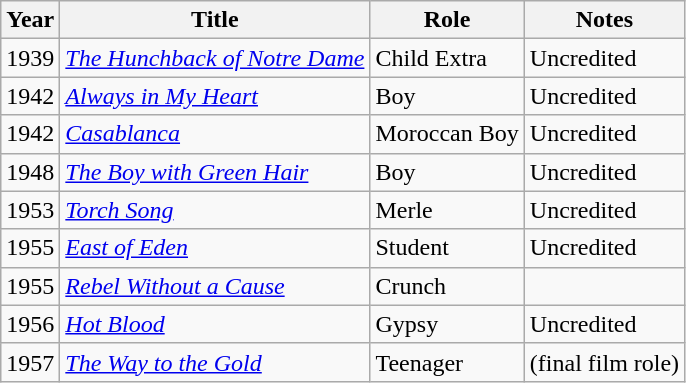<table class="wikitable sortable">
<tr>
<th>Year</th>
<th>Title</th>
<th>Role</th>
<th>Notes</th>
</tr>
<tr>
<td>1939</td>
<td><em><a href='#'>The Hunchback of Notre Dame</a></em></td>
<td>Child Extra</td>
<td>Uncredited</td>
</tr>
<tr>
<td>1942</td>
<td><em><a href='#'>Always in My Heart</a></em></td>
<td>Boy</td>
<td>Uncredited</td>
</tr>
<tr>
<td>1942</td>
<td><em><a href='#'>Casablanca</a></em></td>
<td>Moroccan Boy</td>
<td>Uncredited</td>
</tr>
<tr>
<td>1948</td>
<td><em><a href='#'>The Boy with Green Hair</a></em></td>
<td>Boy</td>
<td>Uncredited</td>
</tr>
<tr>
<td>1953</td>
<td><em><a href='#'>Torch Song</a></em></td>
<td>Merle</td>
<td>Uncredited</td>
</tr>
<tr>
<td>1955</td>
<td><em><a href='#'>East of Eden</a></em></td>
<td>Student</td>
<td>Uncredited</td>
</tr>
<tr>
<td>1955</td>
<td><em><a href='#'>Rebel Without a Cause</a></em></td>
<td>Crunch</td>
<td></td>
</tr>
<tr>
<td>1956</td>
<td><em><a href='#'>Hot Blood</a></em></td>
<td>Gypsy</td>
<td>Uncredited</td>
</tr>
<tr>
<td>1957</td>
<td><em><a href='#'>The Way to the Gold</a></em></td>
<td>Teenager</td>
<td>(final film role)</td>
</tr>
</table>
